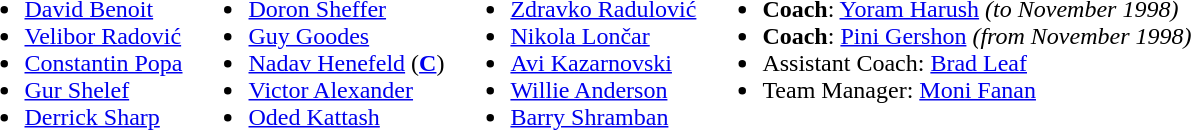<table>
<tr valign="top">
<td><br><ul><li> <a href='#'>David Benoit</a></li><li>  <a href='#'>Velibor Radović</a></li><li>  <a href='#'>Constantin Popa</a></li><li> <a href='#'>Gur Shelef</a></li><li>  <a href='#'>Derrick Sharp</a></li></ul></td>
<td><br><ul><li> <a href='#'>Doron Sheffer</a></li><li> <a href='#'>Guy Goodes</a></li><li> <a href='#'>Nadav Henefeld</a> (<strong><a href='#'>C</a></strong>)</li><li> <a href='#'>Victor Alexander</a></li><li> <a href='#'>Oded Kattash</a></li></ul></td>
<td><br><ul><li> <a href='#'>Zdravko Radulović</a></li><li> <a href='#'>Nikola Lončar</a></li><li> <a href='#'>Avi Kazarnovski</a></li><li> <a href='#'>Willie Anderson</a></li><li>  <a href='#'>Barry Shramban</a></li></ul></td>
<td><br><ul><li><strong>Coach</strong>:  <a href='#'>Yoram Harush</a> <em>(to November 1998)</em></li><li><strong>Coach</strong>:  <a href='#'>Pini Gershon</a> <em>(from November 1998)</em></li><li>Assistant Coach:   <a href='#'>Brad Leaf</a></li><li>Team Manager:  <a href='#'>Moni Fanan</a></li></ul></td>
</tr>
</table>
